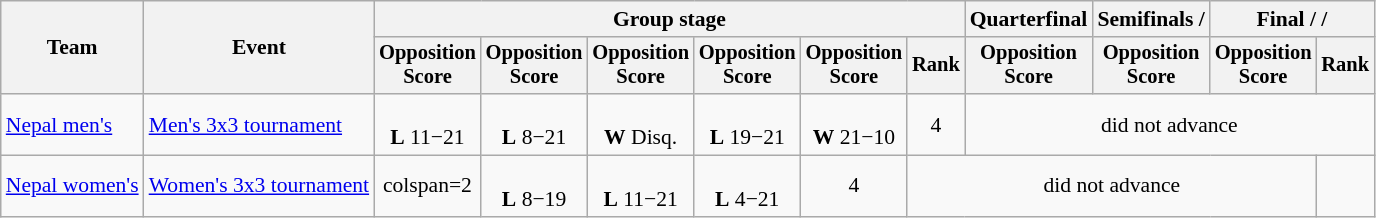<table class=wikitable style=font-size:90%;text-align:center>
<tr>
<th rowspan=2>Team</th>
<th rowspan=2>Event</th>
<th colspan=6>Group stage</th>
<th>Quarterfinal</th>
<th>Semifinals / </th>
<th colspan=2>Final /  / </th>
</tr>
<tr style="font-size:95%">
<th>Opposition<br>Score</th>
<th>Opposition<br>Score</th>
<th>Opposition<br>Score</th>
<th>Opposition<br>Score</th>
<th>Opposition<br>Score</th>
<th>Rank</th>
<th>Opposition<br>Score</th>
<th>Opposition<br>Score</th>
<th>Opposition<br>Score</th>
<th>Rank</th>
</tr>
<tr>
<td align=left><a href='#'>Nepal men's</a></td>
<td align=left><a href='#'>Men's 3x3 tournament</a></td>
<td><br><strong>L</strong> 11−21</td>
<td><br><strong>L</strong> 8−21</td>
<td><br><strong>W</strong> Disq.</td>
<td><br><strong>L</strong> 19−21</td>
<td><br><strong>W</strong> 21−10</td>
<td>4</td>
<td colspan=4>did not advance</td>
</tr>
<tr>
<td align=left><a href='#'>Nepal women's</a></td>
<td align=left><a href='#'>Women's 3x3 tournament</a></td>
<td>colspan=2 </td>
<td><br><strong>L</strong> 8−19</td>
<td><br><strong>L</strong> 11−21</td>
<td><br><strong>L</strong> 4−21</td>
<td>4</td>
<td colspan=4>did not advance</td>
</tr>
</table>
